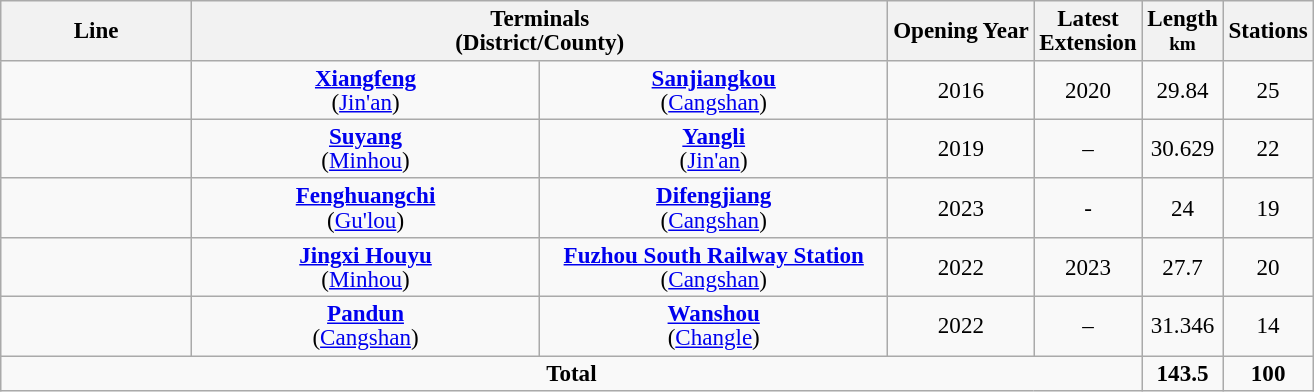<table class="wikitable sortable" style="cell-padding:1.5; font-size:96%; text-align:center; line-height:1.05">
<tr>
<th data-sort-type="text" style="width:120px">Line</th>
<th colspan="2" class="unsortable" style="width:450px; line-height:1.05">Terminals<br>(District/County)</th>
<th>Opening Year</th>
<th>Latest<br>Extension</th>
<th>Length<br><small>km</small></th>
<th>Stations</th>
</tr>
<tr>
<td></td>
<td style="width:225px"><strong><a href='#'>Xiangfeng</a></strong><br>(<a href='#'>Jin'an</a>)</td>
<td style="width:225px"><strong><a href='#'>Sanjiangkou</a></strong><br>(<a href='#'>Cangshan</a>)</td>
<td>2016</td>
<td>2020</td>
<td>29.84</td>
<td>25</td>
</tr>
<tr>
<td></td>
<td style="width:225px"><strong><a href='#'>Suyang</a></strong><br>(<a href='#'>Minhou</a>)</td>
<td style="width:225px"><strong><a href='#'>Yangli</a></strong><br>(<a href='#'>Jin'an</a>)</td>
<td>2019</td>
<td>–</td>
<td>30.629</td>
<td>22</td>
</tr>
<tr>
<td></td>
<td style="width:225px"><strong><a href='#'>Fenghuangchi</a></strong><br>(<a href='#'>Gu'lou</a>)</td>
<td style="width:225px"><strong><a href='#'>Difengjiang</a></strong><br>(<a href='#'>Cangshan</a>)</td>
<td>2023</td>
<td>-</td>
<td>24</td>
<td>19</td>
</tr>
<tr>
<td></td>
<td style="width:225px"><strong><a href='#'>Jingxi Houyu</a></strong><br>(<a href='#'>Minhou</a>)</td>
<td style="width:225px"><strong><a href='#'>Fuzhou South Railway Station</a></strong><br>(<a href='#'>Cangshan</a>)</td>
<td>2022</td>
<td>2023</td>
<td>27.7</td>
<td>20</td>
</tr>
<tr>
<td></td>
<td style="width:225px"><strong><a href='#'>Pandun</a></strong><br>(<a href='#'>Cangshan</a>)</td>
<td style="width:225px"><strong><a href='#'>Wanshou</a></strong><br>(<a href='#'>Changle</a>)</td>
<td>2022</td>
<td>–</td>
<td>31.346</td>
<td>14</td>
</tr>
<tr class="sortbottom">
<td colspan="5"><strong>Total</strong></td>
<td><strong>143.5</strong></td>
<td><strong>100</strong></td>
</tr>
</table>
